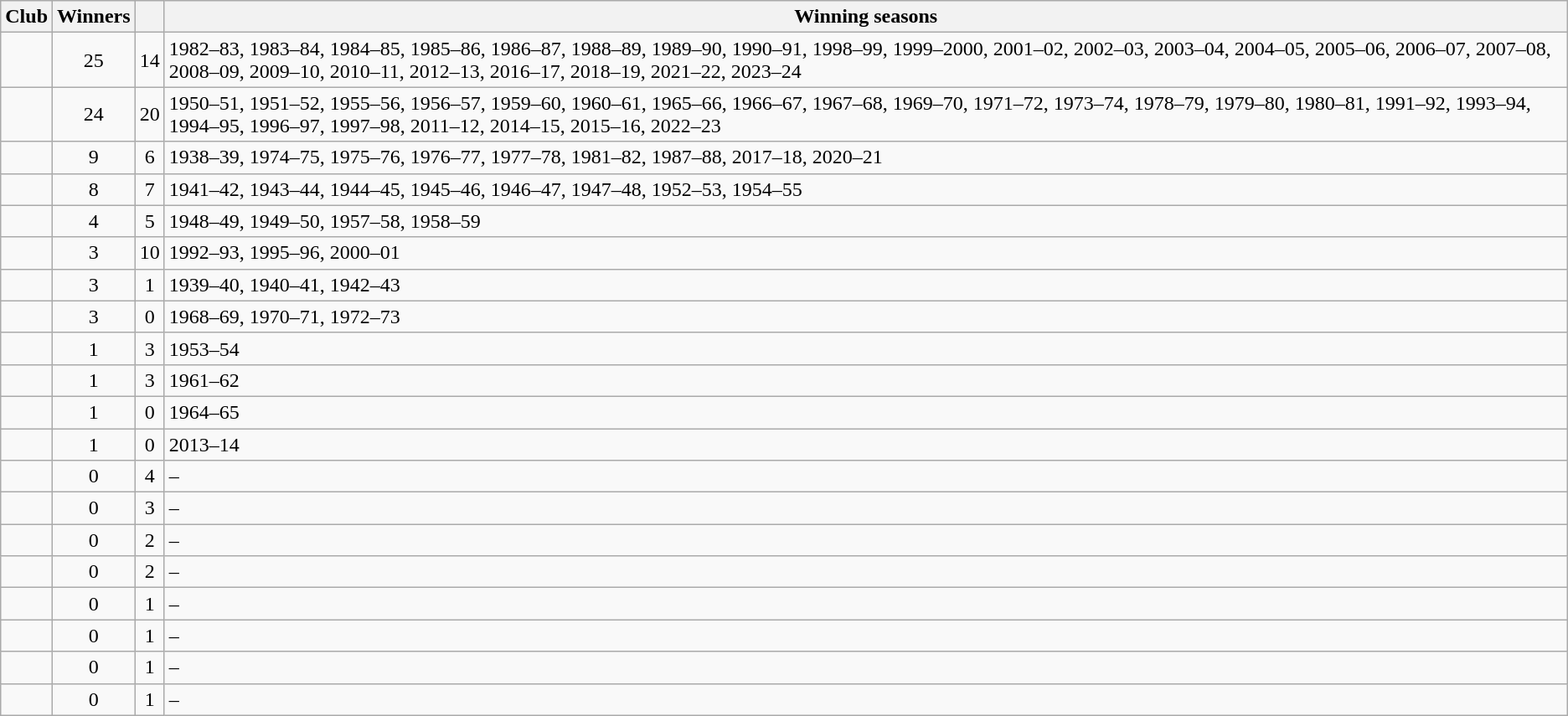<table class="wikitable sortable">
<tr>
<th scope="col">Club</th>
<th scope="col">Winners</th>
<th scope="col"></th>
<th scope="col" class="unsortable">Winning seasons</th>
</tr>
<tr>
<td></td>
<td align="center">25</td>
<td align="center">14</td>
<td>1982–83, 1983–84, 1984–85, 1985–86, 1986–87, 1988–89, 1989–90, 1990–91, 1998–99, 1999–2000, 2001–02, 2002–03, 2003–04, 2004–05, 2005–06, 2006–07, 2007–08, 2008–09, 2009–10, 2010–11, 2012–13, 2016–17, 2018–19, 2021–22, 2023–24</td>
</tr>
<tr>
<td></td>
<td align="center">24</td>
<td align="center">20</td>
<td>1950–51, 1951–52, 1955–56, 1956–57, 1959–60, 1960–61, 1965–66, 1966–67, 1967–68, 1969–70, 1971–72, 1973–74, 1978–79, 1979–80, 1980–81, 1991–92, 1993–94, 1994–95, 1996–97, 1997–98, 2011–12, 2014–15, 2015–16, 2022–23</td>
</tr>
<tr>
<td></td>
<td align="center">9</td>
<td align="center">6</td>
<td>1938–39, 1974–75, 1975–76, 1976–77, 1977–78, 1981–82, 1987–88, 2017–18, 2020–21</td>
</tr>
<tr>
<td></td>
<td align="center">8</td>
<td align="center">7</td>
<td>1941–42, 1943–44, 1944–45, 1945–46, 1946–47, 1947–48, 1952–53, 1954–55</td>
</tr>
<tr>
<td></td>
<td align="center">4</td>
<td align="center">5</td>
<td>1948–49, 1949–50, 1957–58, 1958–59</td>
</tr>
<tr>
<td></td>
<td align="center">3</td>
<td align="center">10</td>
<td>1992–93, 1995–96, 2000–01</td>
</tr>
<tr>
<td></td>
<td align="center">3</td>
<td align="center">1</td>
<td>1939–40, 1940–41, 1942–43</td>
</tr>
<tr>
<td></td>
<td align="center">3</td>
<td align="center">0</td>
<td>1968–69, 1970–71, 1972–73</td>
</tr>
<tr>
<td></td>
<td align="center">1</td>
<td align="center">3</td>
<td>1953–54</td>
</tr>
<tr>
<td></td>
<td align="center">1</td>
<td align="center">3</td>
<td>1961–62</td>
</tr>
<tr>
<td></td>
<td align="center">1</td>
<td align="center">0</td>
<td>1964–65</td>
</tr>
<tr>
<td></td>
<td align="center">1</td>
<td align="center">0</td>
<td>2013–14</td>
</tr>
<tr>
<td></td>
<td align="center">0</td>
<td align="center">4</td>
<td>–</td>
</tr>
<tr>
<td></td>
<td align="center">0</td>
<td align="center">3</td>
<td>–</td>
</tr>
<tr>
<td></td>
<td align="center">0</td>
<td align="center">2</td>
<td>–</td>
</tr>
<tr>
<td></td>
<td align="center">0</td>
<td align="center">2</td>
<td>–</td>
</tr>
<tr>
<td></td>
<td align="center">0</td>
<td align="center">1</td>
<td>–</td>
</tr>
<tr>
<td></td>
<td align="center">0</td>
<td align="center">1</td>
<td>–</td>
</tr>
<tr>
<td></td>
<td align="center">0</td>
<td align="center">1</td>
<td>–</td>
</tr>
<tr>
<td></td>
<td align="center">0</td>
<td align="center">1</td>
<td>–</td>
</tr>
</table>
